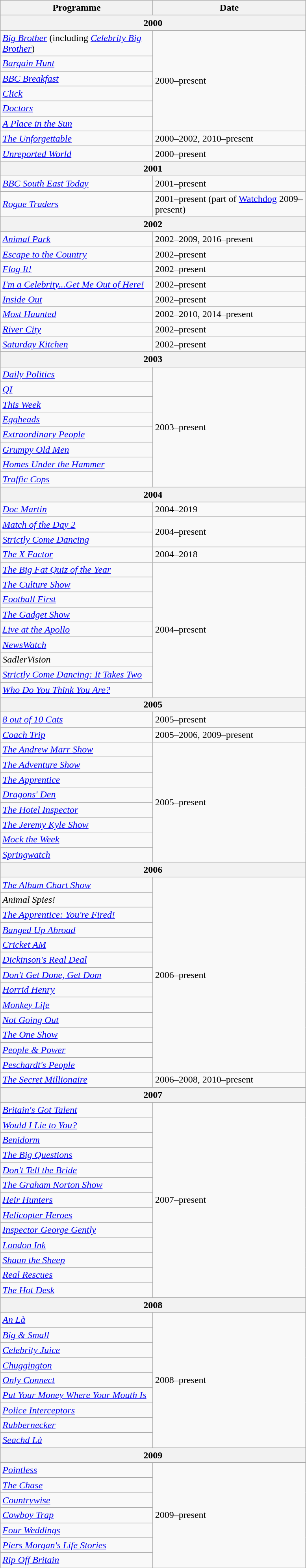<table class="wikitable">
<tr>
<th width=251>Programme</th>
<th width=251>Date</th>
</tr>
<tr>
<th colspan=2>2000</th>
</tr>
<tr>
<td><em><a href='#'>Big Brother</a></em> (including <em><a href='#'>Celebrity Big Brother</a></em>)</td>
<td rowspan="6">2000–present</td>
</tr>
<tr>
<td><em><a href='#'>Bargain Hunt</a></em></td>
</tr>
<tr>
<td><em><a href='#'>BBC Breakfast</a></em></td>
</tr>
<tr>
<td><em><a href='#'>Click</a></em></td>
</tr>
<tr>
<td><em><a href='#'>Doctors</a></em></td>
</tr>
<tr>
<td><em><a href='#'>A Place in the Sun</a></em></td>
</tr>
<tr>
<td><em><a href='#'>The Unforgettable</a></em></td>
<td>2000–2002, 2010–present</td>
</tr>
<tr>
<td><em><a href='#'>Unreported World</a></em></td>
<td>2000–present</td>
</tr>
<tr>
<th colspan=2>2001</th>
</tr>
<tr>
<td><em><a href='#'>BBC South East Today</a></em></td>
<td>2001–present</td>
</tr>
<tr>
<td><em><a href='#'>Rogue Traders</a></em></td>
<td>2001–present (part of <a href='#'>Watchdog</a> 2009–present)</td>
</tr>
<tr>
<th colspan=2>2002</th>
</tr>
<tr>
<td><em><a href='#'>Animal Park</a></em></td>
<td>2002–2009, 2016–present</td>
</tr>
<tr>
<td><em><a href='#'>Escape to the Country</a></em></td>
<td>2002–present</td>
</tr>
<tr>
<td><em><a href='#'>Flog It!</a></em></td>
<td>2002–present</td>
</tr>
<tr>
<td><em><a href='#'>I'm a Celebrity...Get Me Out of Here!</a></em></td>
<td>2002–present</td>
</tr>
<tr>
<td><em><a href='#'>Inside Out</a></em></td>
<td>2002–present</td>
</tr>
<tr>
<td><em><a href='#'>Most Haunted</a></em></td>
<td>2002–2010, 2014–present</td>
</tr>
<tr>
<td><em><a href='#'>River City</a></em></td>
<td>2002–present</td>
</tr>
<tr>
<td><em><a href='#'>Saturday Kitchen</a></em></td>
<td>2002–present</td>
</tr>
<tr>
<th colspan=2>2003</th>
</tr>
<tr>
<td><em><a href='#'>Daily Politics</a></em></td>
<td rowspan="8">2003–present</td>
</tr>
<tr>
<td><em><a href='#'>QI</a></em></td>
</tr>
<tr>
<td><em><a href='#'>This Week</a></em></td>
</tr>
<tr>
<td><em><a href='#'>Eggheads</a></em></td>
</tr>
<tr>
<td><em><a href='#'>Extraordinary People</a></em></td>
</tr>
<tr>
<td><em><a href='#'>Grumpy Old Men</a></em></td>
</tr>
<tr>
<td><em><a href='#'>Homes Under the Hammer</a></em></td>
</tr>
<tr>
<td><em><a href='#'>Traffic Cops</a></em></td>
</tr>
<tr>
<th colspan=2>2004</th>
</tr>
<tr>
<td><em><a href='#'>Doc Martin</a></em></td>
<td>2004–2019</td>
</tr>
<tr>
<td><em><a href='#'>Match of the Day 2</a></em></td>
<td rowspan="2">2004–present</td>
</tr>
<tr>
<td><em><a href='#'>Strictly Come Dancing</a></em></td>
</tr>
<tr>
<td><em><a href='#'>The X Factor</a></em></td>
<td>2004–2018</td>
</tr>
<tr>
<td><em><a href='#'>The Big Fat Quiz of the Year</a></em></td>
<td rowspan="9">2004–present</td>
</tr>
<tr>
<td><em><a href='#'>The Culture Show</a></em></td>
</tr>
<tr>
<td><em><a href='#'>Football First</a></em></td>
</tr>
<tr>
<td><em><a href='#'>The Gadget Show</a></em></td>
</tr>
<tr>
<td><em><a href='#'>Live at the Apollo</a></em></td>
</tr>
<tr>
<td><em><a href='#'>NewsWatch</a></em></td>
</tr>
<tr>
<td><em>SadlerVision</em></td>
</tr>
<tr>
<td><em><a href='#'>Strictly Come Dancing: It Takes Two</a></em></td>
</tr>
<tr>
<td><em><a href='#'>Who Do You Think You Are?</a></em></td>
</tr>
<tr>
<th colspan=2>2005</th>
</tr>
<tr>
<td><em><a href='#'>8 out of 10 Cats</a></em></td>
<td>2005–present</td>
</tr>
<tr>
<td><em><a href='#'>Coach Trip</a></em></td>
<td>2005–2006, 2009–present</td>
</tr>
<tr>
<td><em><a href='#'>The Andrew Marr Show</a></em></td>
<td rowspan="8">2005–present</td>
</tr>
<tr>
<td><em><a href='#'>The Adventure Show</a></em></td>
</tr>
<tr>
<td><em><a href='#'>The Apprentice</a></em></td>
</tr>
<tr>
<td><em><a href='#'>Dragons' Den</a></em></td>
</tr>
<tr>
<td><em><a href='#'>The Hotel Inspector</a></em></td>
</tr>
<tr>
<td><em><a href='#'>The Jeremy Kyle Show</a></em></td>
</tr>
<tr>
<td><em><a href='#'>Mock the Week</a></em></td>
</tr>
<tr>
<td><em><a href='#'>Springwatch</a></em></td>
</tr>
<tr>
<th colspan=2>2006</th>
</tr>
<tr>
<td><em><a href='#'>The Album Chart Show</a></em></td>
<td rowspan="13">2006–present</td>
</tr>
<tr>
<td><em>Animal Spies!</em></td>
</tr>
<tr>
<td><em><a href='#'>The Apprentice: You're Fired!</a></em></td>
</tr>
<tr>
<td><em><a href='#'>Banged Up Abroad</a></em></td>
</tr>
<tr>
<td><em><a href='#'>Cricket AM</a></em></td>
</tr>
<tr>
<td><em><a href='#'>Dickinson's Real Deal</a></em></td>
</tr>
<tr>
<td><em><a href='#'>Don't Get Done, Get Dom</a></em></td>
</tr>
<tr>
<td><em><a href='#'>Horrid Henry</a></em></td>
</tr>
<tr>
<td><em><a href='#'>Monkey Life</a></em></td>
</tr>
<tr>
<td><em><a href='#'>Not Going Out</a></em></td>
</tr>
<tr>
<td><em><a href='#'>The One Show</a></em></td>
</tr>
<tr>
<td><em><a href='#'>People & Power</a></em></td>
</tr>
<tr>
<td><em><a href='#'>Peschardt's People</a></em></td>
</tr>
<tr>
<td><em><a href='#'>The Secret Millionaire</a></em></td>
<td>2006–2008, 2010–present</td>
</tr>
<tr>
<th colspan=2>2007</th>
</tr>
<tr>
<td><em><a href='#'>Britain's Got Talent</a></em></td>
<td rowspan="13">2007–present</td>
</tr>
<tr>
<td><em><a href='#'>Would I Lie to You?</a></em></td>
</tr>
<tr>
<td><em><a href='#'>Benidorm</a></em></td>
</tr>
<tr>
<td><em><a href='#'>The Big Questions</a></em></td>
</tr>
<tr>
<td><em><a href='#'>Don't Tell the Bride</a></em></td>
</tr>
<tr>
<td><em><a href='#'>The Graham Norton Show</a></em></td>
</tr>
<tr>
<td><em><a href='#'>Heir Hunters</a></em></td>
</tr>
<tr>
<td><em><a href='#'>Helicopter Heroes</a></em></td>
</tr>
<tr>
<td><em><a href='#'>Inspector George Gently</a></em></td>
</tr>
<tr>
<td><em><a href='#'>London Ink</a></em></td>
</tr>
<tr>
<td><em><a href='#'>Shaun the Sheep</a></em></td>
</tr>
<tr>
<td><em><a href='#'>Real Rescues</a></em></td>
</tr>
<tr>
<td><em><a href='#'>The Hot Desk</a></em></td>
</tr>
<tr>
<th colspan=2>2008</th>
</tr>
<tr>
<td><em><a href='#'>An Là</a></em></td>
<td rowspan="9">2008–present</td>
</tr>
<tr>
<td><em><a href='#'>Big & Small</a></em></td>
</tr>
<tr>
<td><em><a href='#'>Celebrity Juice</a></em></td>
</tr>
<tr>
<td><em><a href='#'>Chuggington</a></em></td>
</tr>
<tr>
<td><em><a href='#'>Only Connect</a></em></td>
</tr>
<tr>
<td><em><a href='#'>Put Your Money Where Your Mouth Is</a></em></td>
</tr>
<tr>
<td><em><a href='#'>Police Interceptors</a></em></td>
</tr>
<tr>
<td><em><a href='#'>Rubbernecker</a></em></td>
</tr>
<tr>
<td><em><a href='#'>Seachd Là</a></em></td>
</tr>
<tr>
<th colspan=2>2009</th>
</tr>
<tr>
<td><em><a href='#'>Pointless</a></em></td>
<td rowspan="7">2009–present</td>
</tr>
<tr>
<td><em><a href='#'>The Chase</a></em></td>
</tr>
<tr>
<td><em><a href='#'>Countrywise</a></em></td>
</tr>
<tr>
<td><em><a href='#'>Cowboy Trap</a></em></td>
</tr>
<tr>
<td><em><a href='#'>Four Weddings</a></em></td>
</tr>
<tr>
<td><em><a href='#'>Piers Morgan's Life Stories</a></em></td>
</tr>
<tr>
<td><em><a href='#'>Rip Off Britain</a></em></td>
</tr>
</table>
